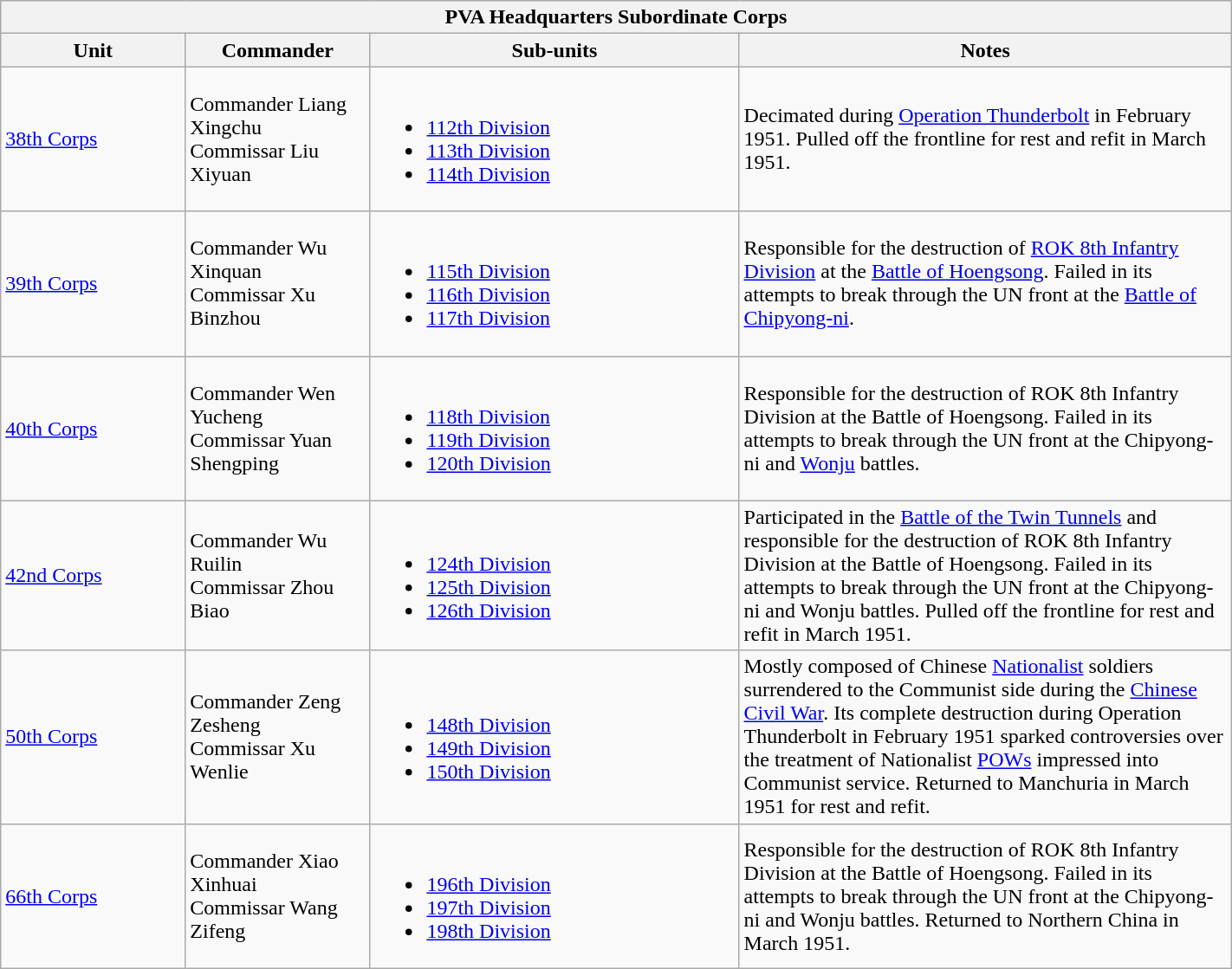<table class="wikitable" style="width: 75%">
<tr>
<th colspan="4" align= center> PVA Headquarters Subordinate Corps</th>
</tr>
<tr>
<th width=15%; align= center>Unit</th>
<th width=15%; align= center>Commander</th>
<th width=30%; align= center>Sub-units</th>
<th width=40%; align= center>Notes</th>
</tr>
<tr>
<td><a href='#'>38th Corps</a></td>
<td>Commander Liang Xingchu<br>Commissar Liu Xiyuan</td>
<td><br><ul><li><a href='#'>112th Division</a></li><li><a href='#'>113th Division</a></li><li><a href='#'>114th Division</a></li></ul></td>
<td>Decimated during <a href='#'>Operation Thunderbolt</a> in February 1951. Pulled off the frontline for rest and refit in March 1951.</td>
</tr>
<tr>
<td><a href='#'>39th Corps</a></td>
<td>Commander Wu Xinquan<br>Commissar Xu Binzhou</td>
<td><br><ul><li><a href='#'>115th Division</a></li><li><a href='#'>116th Division</a></li><li><a href='#'>117th Division</a></li></ul></td>
<td>Responsible for the destruction of <a href='#'>ROK 8th Infantry Division</a> at the <a href='#'>Battle of Hoengsong</a>. Failed in its attempts to break through the UN front at the <a href='#'>Battle of Chipyong-ni</a>.</td>
</tr>
<tr>
<td><a href='#'>40th Corps</a></td>
<td>Commander Wen Yucheng<br>Commissar Yuan Shengping</td>
<td><br><ul><li><a href='#'>118th Division</a></li><li><a href='#'>119th Division</a></li><li><a href='#'>120th Division</a></li></ul></td>
<td>Responsible for the destruction of ROK 8th Infantry Division at the Battle of Hoengsong. Failed in its attempts to break through the UN front at the Chipyong-ni and <a href='#'>Wonju</a> battles.</td>
</tr>
<tr>
<td><a href='#'>42nd Corps</a></td>
<td>Commander Wu Ruilin<br>Commissar Zhou Biao</td>
<td><br><ul><li><a href='#'>124th Division</a></li><li><a href='#'>125th Division</a></li><li><a href='#'>126th Division</a></li></ul></td>
<td>Participated in the <a href='#'>Battle of the Twin Tunnels</a> and responsible for the destruction of ROK 8th Infantry Division at the Battle of Hoengsong. Failed in its attempts to break through the UN front at the Chipyong-ni and Wonju battles. Pulled off the frontline for rest and refit in March 1951.</td>
</tr>
<tr>
<td><a href='#'>50th Corps</a></td>
<td>Commander Zeng Zesheng<br>Commissar Xu Wenlie</td>
<td><br><ul><li><a href='#'>148th Division</a></li><li><a href='#'>149th Division</a></li><li><a href='#'>150th Division</a></li></ul></td>
<td>Mostly composed of Chinese <a href='#'>Nationalist</a> soldiers surrendered to the Communist side during the <a href='#'>Chinese Civil War</a>. Its complete destruction during Operation Thunderbolt in February 1951 sparked controversies over the treatment of Nationalist <a href='#'>POWs</a> impressed into Communist service. Returned to Manchuria in March 1951 for rest and refit.</td>
</tr>
<tr>
<td><a href='#'>66th Corps</a></td>
<td>Commander Xiao Xinhuai<br>Commissar Wang Zifeng</td>
<td><br><ul><li><a href='#'>196th Division</a></li><li><a href='#'>197th Division</a></li><li><a href='#'>198th Division</a></li></ul></td>
<td>Responsible for the destruction of ROK 8th Infantry Division at the Battle of Hoengsong. Failed in its attempts to break through the UN front at the Chipyong-ni and Wonju battles. Returned to Northern China in March 1951.</td>
</tr>
</table>
